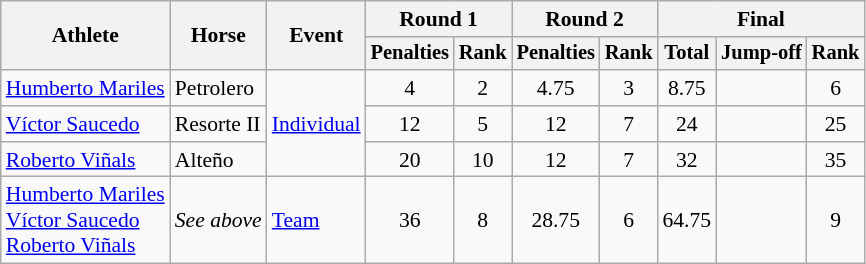<table class="wikitable" style="font-size:90%">
<tr>
<th rowspan="2">Athlete</th>
<th rowspan="2">Horse</th>
<th rowspan="2">Event</th>
<th colspan="2">Round 1</th>
<th colspan="2">Round 2</th>
<th colspan="3">Final</th>
</tr>
<tr style="font-size:95%">
<th>Penalties</th>
<th>Rank</th>
<th>Penalties</th>
<th>Rank</th>
<th>Total</th>
<th>Jump-off</th>
<th>Rank</th>
</tr>
<tr align=center>
<td align=left><a href='#'>Humberto Mariles</a></td>
<td align=left>Petrolero</td>
<td align=left rowspan=3><a href='#'>Individual</a></td>
<td>4</td>
<td>2</td>
<td>4.75</td>
<td>3</td>
<td>8.75</td>
<td></td>
<td>6</td>
</tr>
<tr align=center>
<td align=left><a href='#'>Víctor Saucedo</a></td>
<td align=left>Resorte II</td>
<td>12</td>
<td>5</td>
<td>12</td>
<td>7</td>
<td>24</td>
<td></td>
<td>25</td>
</tr>
<tr align=center>
<td align=left><a href='#'>Roberto Viñals</a></td>
<td align=left>Alteño</td>
<td>20</td>
<td>10</td>
<td>12</td>
<td>7</td>
<td>32</td>
<td></td>
<td>35</td>
</tr>
<tr align=center>
<td align=left><a href='#'>Humberto Mariles</a><br><a href='#'>Víctor Saucedo</a><br><a href='#'>Roberto Viñals</a></td>
<td align=left><em>See above</em></td>
<td align=left><a href='#'>Team</a></td>
<td>36</td>
<td>8</td>
<td>28.75</td>
<td>6</td>
<td>64.75</td>
<td></td>
<td>9</td>
</tr>
</table>
